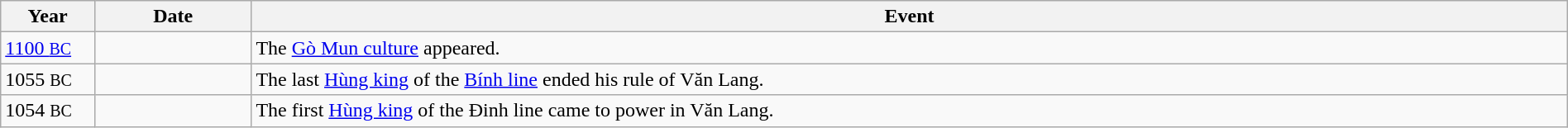<table class="wikitable" width="100%">
<tr>
<th style="width:6%">Year</th>
<th style="width:10%">Date</th>
<th>Event</th>
</tr>
<tr>
<td><a href='#'>1100 <small>BC</small></a></td>
<td></td>
<td>The <a href='#'>Gò Mun culture</a> appeared.</td>
</tr>
<tr>
<td>1055 <small>BC</small></td>
<td></td>
<td>The last <a href='#'>Hùng king</a> of the <a href='#'>Bính line</a> ended his rule of Văn Lang.</td>
</tr>
<tr>
<td>1054 <small>BC</small></td>
<td></td>
<td>The first <a href='#'>Hùng king</a> of the Đinh line came to power in Văn Lang.</td>
</tr>
</table>
